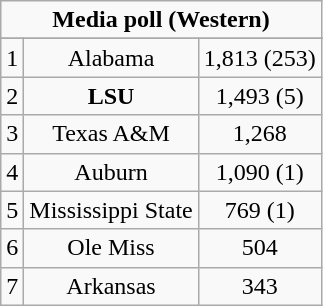<table class="wikitable">
<tr align="center">
<td align="center" Colspan="3"><strong>Media poll (Western)</strong></td>
</tr>
<tr align="center">
</tr>
<tr align="center">
<td>1</td>
<td>Alabama</td>
<td>1,813 (253)</td>
</tr>
<tr align="center">
<td>2</td>
<td><strong>LSU</strong></td>
<td>1,493 (5)</td>
</tr>
<tr align="center">
<td>3</td>
<td>Texas A&M</td>
<td>1,268</td>
</tr>
<tr align="center">
<td>4</td>
<td>Auburn</td>
<td>1,090 (1)</td>
</tr>
<tr align="center">
<td>5</td>
<td>Mississippi State</td>
<td>769 (1)</td>
</tr>
<tr align="center">
<td>6</td>
<td>Ole Miss</td>
<td>504</td>
</tr>
<tr align="center">
<td>7</td>
<td>Arkansas</td>
<td>343</td>
</tr>
</table>
